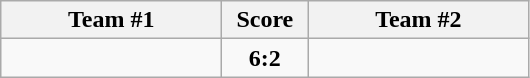<table class="wikitable" style="text-align:center;">
<tr>
<th width=140>Team #1</th>
<th width=50>Score</th>
<th width=140>Team #2</th>
</tr>
<tr>
<td style="text-align:right;"></td>
<td><strong>6:2</strong></td>
<td style="text-align:left;"></td>
</tr>
</table>
